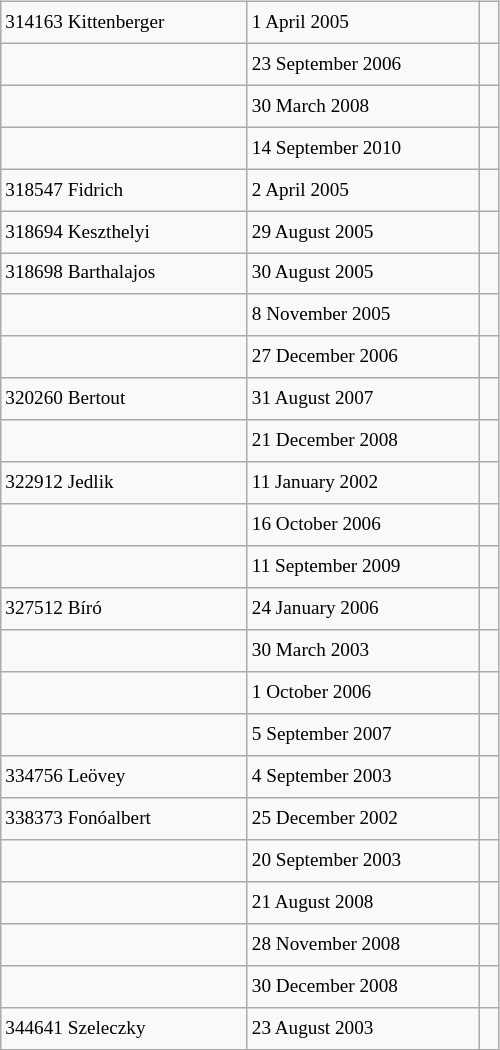<table class="wikitable" style="font-size: 80%; float: left; width: 26em; margin-right: 1em; height: 700px">
<tr>
<td>314163 Kittenberger</td>
<td>1 April 2005</td>
<td></td>
</tr>
<tr>
<td></td>
<td>23 September 2006</td>
<td> </td>
</tr>
<tr>
<td></td>
<td>30 March 2008</td>
<td></td>
</tr>
<tr>
<td></td>
<td>14 September 2010</td>
<td></td>
</tr>
<tr>
<td>318547 Fidrich</td>
<td>2 April 2005</td>
<td></td>
</tr>
<tr>
<td>318694 Keszthelyi</td>
<td>29 August 2005</td>
<td> </td>
</tr>
<tr>
<td>318698 Barthalajos</td>
<td>30 August 2005</td>
<td></td>
</tr>
<tr>
<td></td>
<td>8 November 2005</td>
<td></td>
</tr>
<tr>
<td></td>
<td>27 December 2006</td>
<td></td>
</tr>
<tr>
<td>320260 Bertout</td>
<td>31 August 2007</td>
<td> </td>
</tr>
<tr>
<td></td>
<td>21 December 2008</td>
<td></td>
</tr>
<tr>
<td>322912 Jedlik</td>
<td>11 January 2002</td>
<td> </td>
</tr>
<tr>
<td></td>
<td>16 October 2006</td>
<td> </td>
</tr>
<tr>
<td></td>
<td>11 September 2009</td>
<td></td>
</tr>
<tr>
<td>327512 Bíró</td>
<td>24 January 2006</td>
<td></td>
</tr>
<tr>
<td></td>
<td>30 March 2003</td>
<td></td>
</tr>
<tr>
<td></td>
<td>1 October 2006</td>
<td></td>
</tr>
<tr>
<td></td>
<td>5 September 2007</td>
<td> </td>
</tr>
<tr>
<td>334756 Leövey</td>
<td>4 September 2003</td>
<td> </td>
</tr>
<tr>
<td>338373 Fonóalbert</td>
<td>25 December 2002</td>
<td></td>
</tr>
<tr>
<td></td>
<td>20 September 2003</td>
<td> </td>
</tr>
<tr>
<td></td>
<td>21 August 2008</td>
<td></td>
</tr>
<tr>
<td></td>
<td>28 November 2008</td>
<td> </td>
</tr>
<tr>
<td></td>
<td>30 December 2008</td>
<td></td>
</tr>
<tr>
<td>344641 Szeleczky</td>
<td>23 August 2003</td>
<td> </td>
</tr>
</table>
